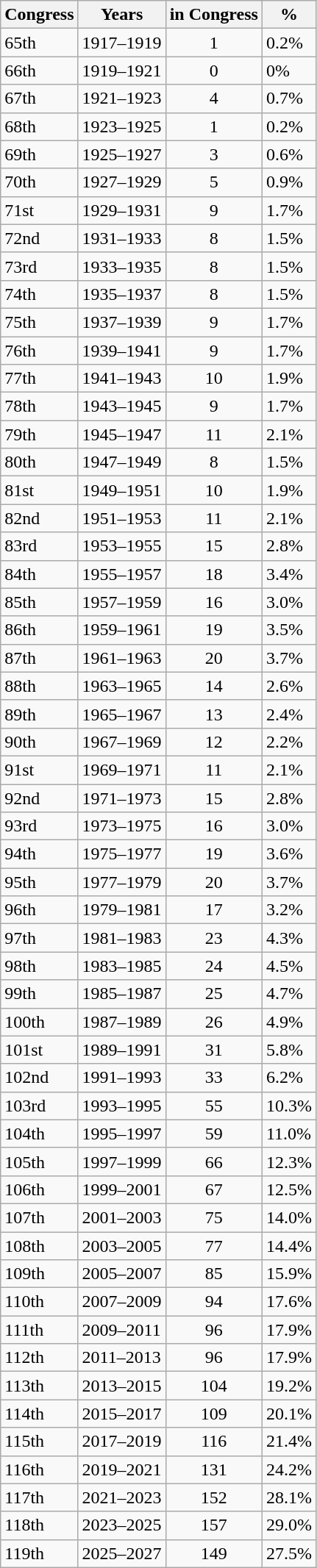<table class="wikitable sortable">
<tr>
<th>Congress</th>
<th>Years</th>
<th>in Congress</th>
<th>%</th>
</tr>
<tr>
<td>65th</td>
<td>1917–1919</td>
<td align=center>1</td>
<td>0.2%</td>
</tr>
<tr>
<td>66th</td>
<td>1919–1921</td>
<td align=center>0</td>
<td>0%</td>
</tr>
<tr>
<td>67th</td>
<td>1921–1923</td>
<td align=center>4</td>
<td>0.7%</td>
</tr>
<tr>
<td>68th</td>
<td>1923–1925</td>
<td align=center>1</td>
<td>0.2%</td>
</tr>
<tr>
<td>69th</td>
<td>1925–1927</td>
<td align=center>3</td>
<td>0.6%</td>
</tr>
<tr>
<td>70th</td>
<td>1927–1929</td>
<td align=center>5</td>
<td>0.9%</td>
</tr>
<tr>
<td>71st</td>
<td>1929–1931</td>
<td align=center>9</td>
<td>1.7%</td>
</tr>
<tr>
<td>72nd</td>
<td>1931–1933</td>
<td align=center>8</td>
<td>1.5%</td>
</tr>
<tr>
<td>73rd</td>
<td>1933–1935</td>
<td align=center>8</td>
<td>1.5%</td>
</tr>
<tr>
<td>74th</td>
<td>1935–1937</td>
<td align=center>8</td>
<td>1.5%</td>
</tr>
<tr>
<td>75th</td>
<td>1937–1939</td>
<td align=center>9</td>
<td>1.7%</td>
</tr>
<tr>
<td>76th</td>
<td>1939–1941</td>
<td align=center>9</td>
<td>1.7%</td>
</tr>
<tr>
<td>77th</td>
<td>1941–1943</td>
<td align=center>10</td>
<td>1.9%</td>
</tr>
<tr>
<td>78th</td>
<td>1943–1945</td>
<td align=center>9</td>
<td>1.7%</td>
</tr>
<tr>
<td>79th</td>
<td>1945–1947</td>
<td align=center>11</td>
<td>2.1%</td>
</tr>
<tr>
<td>80th</td>
<td>1947–1949</td>
<td align=center>8</td>
<td>1.5%</td>
</tr>
<tr>
<td>81st</td>
<td>1949–1951</td>
<td align=center>10</td>
<td>1.9%</td>
</tr>
<tr>
<td>82nd</td>
<td>1951–1953</td>
<td align=center>11</td>
<td>2.1%</td>
</tr>
<tr>
<td>83rd</td>
<td>1953–1955</td>
<td align=center>15</td>
<td>2.8%</td>
</tr>
<tr>
<td>84th</td>
<td>1955–1957</td>
<td align=center>18</td>
<td>3.4%</td>
</tr>
<tr>
<td>85th</td>
<td>1957–1959</td>
<td align=center>16</td>
<td>3.0%</td>
</tr>
<tr>
<td>86th</td>
<td>1959–1961</td>
<td align=center>19</td>
<td>3.5%</td>
</tr>
<tr>
<td>87th</td>
<td>1961–1963</td>
<td align=center>20</td>
<td>3.7%</td>
</tr>
<tr>
<td>88th</td>
<td>1963–1965</td>
<td align=center>14</td>
<td>2.6%</td>
</tr>
<tr>
<td>89th</td>
<td>1965–1967</td>
<td align=center>13</td>
<td>2.4%</td>
</tr>
<tr>
<td>90th</td>
<td>1967–1969</td>
<td align=center>12</td>
<td>2.2%</td>
</tr>
<tr>
<td>91st</td>
<td>1969–1971</td>
<td align=center>11</td>
<td>2.1%</td>
</tr>
<tr>
<td>92nd</td>
<td>1971–1973</td>
<td align=center>15</td>
<td>2.8%</td>
</tr>
<tr>
<td>93rd</td>
<td>1973–1975</td>
<td align=center>16</td>
<td>3.0%</td>
</tr>
<tr>
<td>94th</td>
<td>1975–1977</td>
<td align=center>19</td>
<td>3.6%</td>
</tr>
<tr>
<td>95th</td>
<td>1977–1979</td>
<td align=center>20</td>
<td>3.7%</td>
</tr>
<tr>
<td>96th</td>
<td>1979–1981</td>
<td align=center>17</td>
<td>3.2%</td>
</tr>
<tr>
<td>97th</td>
<td>1981–1983</td>
<td align=center>23</td>
<td>4.3%</td>
</tr>
<tr>
<td>98th</td>
<td>1983–1985</td>
<td align=center>24</td>
<td>4.5%</td>
</tr>
<tr>
<td>99th</td>
<td>1985–1987</td>
<td align=center>25</td>
<td>4.7%</td>
</tr>
<tr>
<td>100th</td>
<td>1987–1989</td>
<td align=center>26</td>
<td>4.9%</td>
</tr>
<tr>
<td>101st</td>
<td>1989–1991</td>
<td align=center>31</td>
<td>5.8%</td>
</tr>
<tr>
<td>102nd</td>
<td>1991–1993</td>
<td align=center>33</td>
<td>6.2%</td>
</tr>
<tr>
<td>103rd</td>
<td>1993–1995</td>
<td align=center>55</td>
<td>10.3%</td>
</tr>
<tr>
<td>104th</td>
<td>1995–1997</td>
<td align=center>59</td>
<td>11.0%</td>
</tr>
<tr>
<td>105th</td>
<td>1997–1999</td>
<td align=center>66</td>
<td>12.3%</td>
</tr>
<tr>
<td>106th</td>
<td>1999–2001</td>
<td align=center>67</td>
<td>12.5%</td>
</tr>
<tr>
<td>107th</td>
<td>2001–2003</td>
<td align=center>75</td>
<td>14.0%</td>
</tr>
<tr>
<td>108th</td>
<td>2003–2005</td>
<td align=center>77</td>
<td>14.4%</td>
</tr>
<tr>
<td>109th</td>
<td>2005–2007</td>
<td align=center>85</td>
<td>15.9%</td>
</tr>
<tr>
<td>110th</td>
<td>2007–2009</td>
<td align=center>94</td>
<td>17.6%</td>
</tr>
<tr>
<td>111th</td>
<td>2009–2011</td>
<td align=center>96</td>
<td>17.9%</td>
</tr>
<tr>
<td>112th</td>
<td>2011–2013</td>
<td align=center>96</td>
<td>17.9%</td>
</tr>
<tr>
<td>113th</td>
<td>2013–2015</td>
<td align=center>104</td>
<td>19.2%</td>
</tr>
<tr>
<td>114th</td>
<td>2015–2017</td>
<td align=center>109</td>
<td>20.1%</td>
</tr>
<tr>
<td>115th</td>
<td>2017–2019</td>
<td align=center>116</td>
<td>21.4%</td>
</tr>
<tr>
<td>116th</td>
<td>2019–2021</td>
<td align=center>131</td>
<td>24.2%</td>
</tr>
<tr>
<td>117th</td>
<td>2021–2023</td>
<td align=center>152</td>
<td>28.1%</td>
</tr>
<tr>
<td>118th</td>
<td>2023–2025</td>
<td align=center>157</td>
<td>29.0%</td>
</tr>
<tr>
<td>119th</td>
<td>2025–2027</td>
<td align=center>149</td>
<td>27.5%</td>
</tr>
</table>
